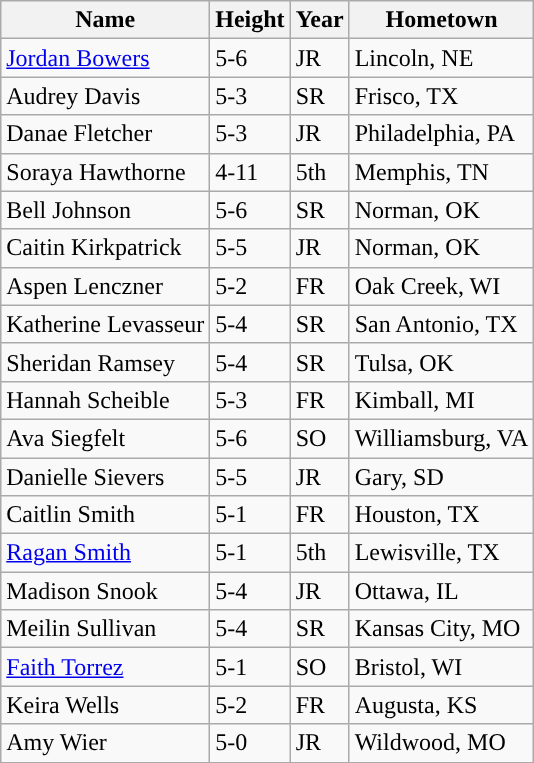<table class="wikitable plainrowheaders sortable">
<tr>
<th scope="col">Name</th>
<th scope="col">Height</th>
<th scope="col">Year</th>
<th scope="col">Hometown</th>
</tr>
<tr>
<td><a href='#'>Jordan Bowers</a></td>
<td>5-6</td>
<td>JR</td>
<td>Lincoln, NE</td>
</tr>
<tr>
<td>Audrey Davis</td>
<td>5-3</td>
<td>SR</td>
<td>Frisco, TX</td>
</tr>
<tr>
<td>Danae Fletcher</td>
<td>5-3</td>
<td>JR</td>
<td>Philadelphia, PA</td>
</tr>
<tr>
<td>Soraya Hawthorne</td>
<td>4-11</td>
<td>5th</td>
<td>Memphis, TN</td>
</tr>
<tr>
<td>Bell Johnson</td>
<td>5-6</td>
<td>SR</td>
<td>Norman, OK</td>
</tr>
<tr>
<td>Caitin Kirkpatrick</td>
<td>5-5</td>
<td>JR</td>
<td>Norman, OK</td>
</tr>
<tr>
<td>Aspen Lenczner</td>
<td>5-2</td>
<td>FR</td>
<td>Oak Creek, WI</td>
</tr>
<tr>
<td>Katherine Levasseur</td>
<td>5-4</td>
<td>SR</td>
<td>San Antonio, TX</td>
</tr>
<tr>
<td>Sheridan Ramsey</td>
<td>5-4</td>
<td>SR</td>
<td>Tulsa, OK</td>
</tr>
<tr>
<td>Hannah Scheible</td>
<td>5-3</td>
<td>FR</td>
<td>Kimball, MI</td>
</tr>
<tr>
<td>Ava Siegfelt</td>
<td>5-6</td>
<td>SO</td>
<td>Williamsburg, VA</td>
</tr>
<tr>
<td>Danielle Sievers</td>
<td>5-5</td>
<td>JR</td>
<td>Gary, SD</td>
</tr>
<tr>
<td>Caitlin Smith</td>
<td>5-1</td>
<td>FR</td>
<td>Houston, TX</td>
</tr>
<tr>
<td><a href='#'>Ragan Smith</a></td>
<td>5-1</td>
<td>5th</td>
<td>Lewisville, TX</td>
</tr>
<tr>
<td>Madison Snook</td>
<td>5-4</td>
<td>JR</td>
<td>Ottawa, IL</td>
</tr>
<tr>
<td>Meilin Sullivan</td>
<td>5-4</td>
<td>SR</td>
<td>Kansas City, MO</td>
</tr>
<tr>
<td><a href='#'>Faith Torrez</a></td>
<td>5-1</td>
<td>SO</td>
<td>Bristol, WI</td>
</tr>
<tr>
<td>Keira Wells</td>
<td>5-2</td>
<td>FR</td>
<td>Augusta, KS</td>
</tr>
<tr>
<td>Amy Wier</td>
<td>5-0</td>
<td>JR</td>
<td>Wildwood, MO</td>
</tr>
</table>
